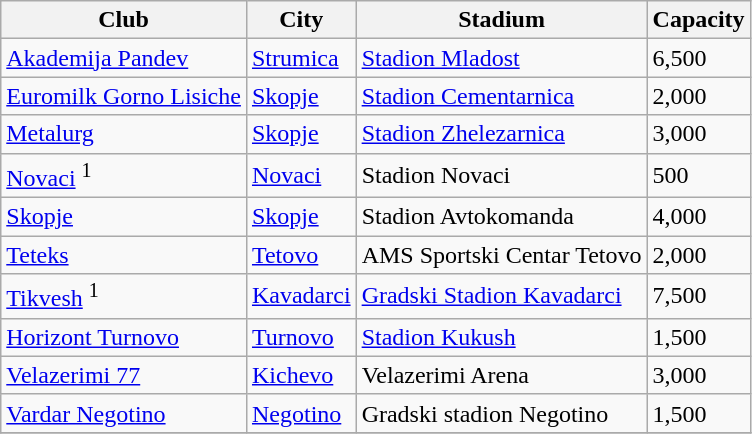<table class="wikitable sortable">
<tr>
<th>Club</th>
<th>City</th>
<th>Stadium</th>
<th>Capacity</th>
</tr>
<tr>
<td><a href='#'>Akademija Pandev</a></td>
<td><a href='#'>Strumica</a></td>
<td><a href='#'>Stadion Mladost</a></td>
<td>6,500</td>
</tr>
<tr>
<td><a href='#'>Euromilk Gorno Lisiche</a></td>
<td><a href='#'>Skopje</a></td>
<td><a href='#'>Stadion Cementarnica</a></td>
<td>2,000</td>
</tr>
<tr>
<td><a href='#'>Metalurg</a></td>
<td><a href='#'>Skopje</a></td>
<td><a href='#'>Stadion Zhelezarnica</a></td>
<td>3,000</td>
</tr>
<tr>
<td><a href='#'>Novaci</a> <sup>1</sup></td>
<td><a href='#'>Novaci</a></td>
<td>Stadion Novaci</td>
<td>500</td>
</tr>
<tr>
<td><a href='#'>Skopje</a></td>
<td><a href='#'>Skopje</a></td>
<td>Stadion Avtokomanda</td>
<td>4,000</td>
</tr>
<tr>
<td><a href='#'>Teteks</a></td>
<td><a href='#'>Tetovo</a></td>
<td>AMS Sportski Centar Tetovo</td>
<td>2,000</td>
</tr>
<tr>
<td><a href='#'>Tikvesh</a> <sup>1</sup></td>
<td><a href='#'>Kavadarci</a></td>
<td><a href='#'>Gradski Stadion Kavadarci</a></td>
<td>7,500</td>
</tr>
<tr>
<td><a href='#'>Horizont Turnovo</a></td>
<td><a href='#'>Turnovo</a></td>
<td><a href='#'>Stadion Kukush</a></td>
<td>1,500</td>
</tr>
<tr>
<td><a href='#'>Velazerimi 77</a></td>
<td><a href='#'>Kichevo</a></td>
<td>Velazerimi Arena</td>
<td>3,000</td>
</tr>
<tr>
<td><a href='#'>Vardar Negotino</a></td>
<td><a href='#'>Negotino</a></td>
<td>Gradski stadion Negotino</td>
<td>1,500</td>
</tr>
<tr>
</tr>
</table>
